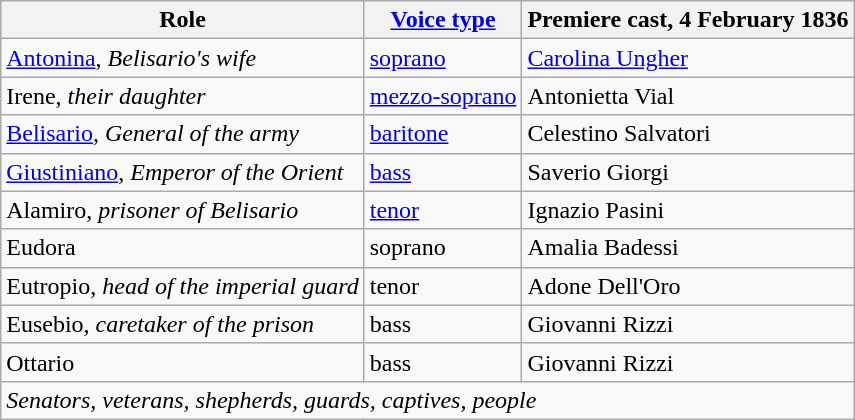<table class="wikitable">
<tr>
<th>Role</th>
<th><a href='#'>Voice type</a></th>
<th>Premiere cast, 4 February 1836</th>
</tr>
<tr>
<td><a href='#'>Antonina</a>, <em>Belisario's wife</em></td>
<td><a href='#'>soprano</a></td>
<td><a href='#'>Carolina Ungher</a></td>
</tr>
<tr>
<td>Irene, <em>their daughter</em></td>
<td><a href='#'>mezzo-soprano</a></td>
<td>Antonietta Vial</td>
</tr>
<tr>
<td><a href='#'>Belisario</a>, <em>General of the army</em></td>
<td><a href='#'>baritone</a></td>
<td>Celestino Salvatori</td>
</tr>
<tr>
<td><a href='#'>Giustiniano</a>, <em>Emperor of the Orient</em></td>
<td><a href='#'>bass</a></td>
<td>Saverio Giorgi</td>
</tr>
<tr>
<td>Alamiro, <em>prisoner of Belisario</em></td>
<td><a href='#'>tenor</a></td>
<td>Ignazio Pasini</td>
</tr>
<tr>
<td>Eudora</td>
<td>soprano</td>
<td>Amalia Badessi</td>
</tr>
<tr>
<td>Eutropio, <em>head of the imperial guard</em></td>
<td>tenor</td>
<td>Adone Dell'Oro</td>
</tr>
<tr>
<td>Eusebio, <em>caretaker of the prison</em></td>
<td>bass</td>
<td>Giovanni Rizzi</td>
</tr>
<tr>
<td>Ottario</td>
<td>bass</td>
<td>Giovanni Rizzi</td>
</tr>
<tr>
<td colspan="3"><em>Senators, veterans, shepherds, guards, captives, people</em></td>
</tr>
</table>
